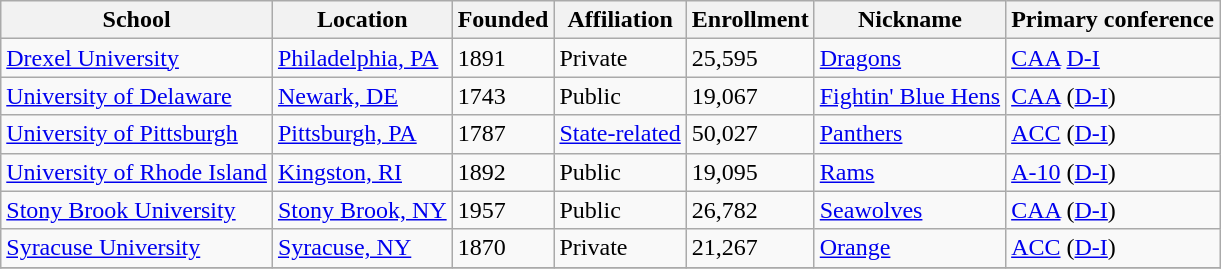<table class="wikitable sortable">
<tr>
<th>School</th>
<th>Location</th>
<th>Founded</th>
<th>Affiliation</th>
<th>Enrollment</th>
<th>Nickname</th>
<th>Primary conference</th>
</tr>
<tr>
<td><a href='#'>Drexel University</a></td>
<td><a href='#'>Philadelphia, PA</a></td>
<td>1891</td>
<td>Private</td>
<td>25,595</td>
<td><a href='#'>Dragons</a></td>
<td><a href='#'>CAA</a> <a href='#'>D-I</a></td>
</tr>
<tr>
<td><a href='#'>University of Delaware</a></td>
<td><a href='#'>Newark, DE</a></td>
<td>1743</td>
<td>Public</td>
<td>19,067</td>
<td><a href='#'>Fightin' Blue Hens</a></td>
<td><a href='#'>CAA</a> (<a href='#'>D-I</a>)</td>
</tr>
<tr>
<td><a href='#'>University of Pittsburgh</a></td>
<td><a href='#'>Pittsburgh, PA</a></td>
<td>1787</td>
<td><a href='#'>State-related</a></td>
<td>50,027</td>
<td><a href='#'>Panthers</a></td>
<td><a href='#'>ACC</a> (<a href='#'>D-I</a>)</td>
</tr>
<tr>
<td><a href='#'>University of Rhode Island</a></td>
<td><a href='#'>Kingston, RI</a></td>
<td>1892</td>
<td>Public</td>
<td>19,095</td>
<td><a href='#'>Rams</a></td>
<td><a href='#'>A-10</a> (<a href='#'>D-I</a>)</td>
</tr>
<tr>
<td><a href='#'>Stony Brook University</a></td>
<td><a href='#'>Stony Brook, NY</a></td>
<td>1957</td>
<td>Public</td>
<td>26,782</td>
<td><a href='#'>Seawolves</a></td>
<td><a href='#'>CAA</a> (<a href='#'>D-I</a>)</td>
</tr>
<tr>
<td><a href='#'>Syracuse University</a></td>
<td><a href='#'>Syracuse, NY</a></td>
<td>1870</td>
<td>Private</td>
<td>21,267</td>
<td><a href='#'>Orange</a></td>
<td><a href='#'>ACC</a> (<a href='#'>D-I</a>)</td>
</tr>
<tr>
</tr>
</table>
